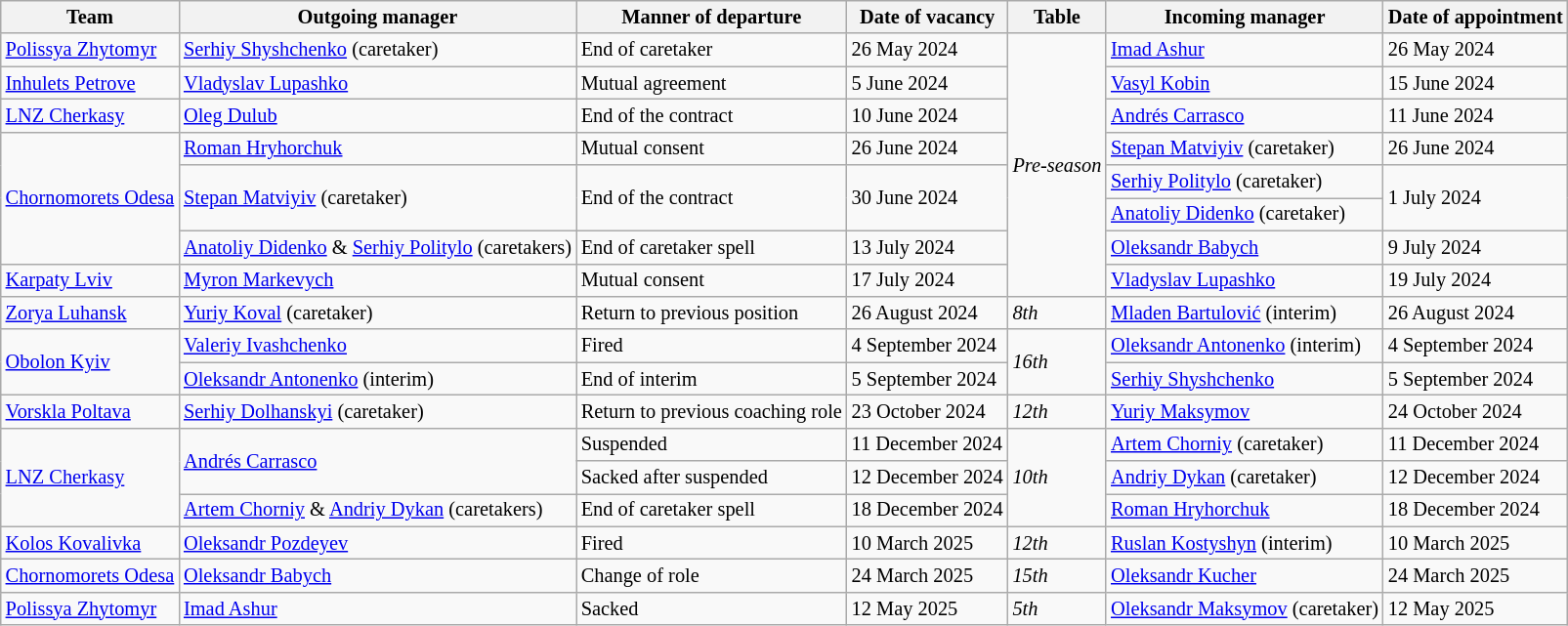<table class="wikitable sortable" style="font-size:85%">
<tr>
<th>Team</th>
<th>Outgoing manager</th>
<th>Manner of departure</th>
<th>Date of vacancy</th>
<th>Table</th>
<th>Incoming manager</th>
<th>Date of appointment</th>
</tr>
<tr>
<td><a href='#'>Polissya Zhytomyr</a></td>
<td> <a href='#'>Serhiy Shyshchenko</a> (caretaker)</td>
<td>End of caretaker</td>
<td>26 May 2024</td>
<td rowspan=8><em>Pre-season</em></td>
<td> <a href='#'>Imad Ashur</a></td>
<td>26 May 2024</td>
</tr>
<tr>
<td><a href='#'>Inhulets Petrove</a></td>
<td> <a href='#'>Vladyslav Lupashko</a></td>
<td>Mutual agreement</td>
<td>5 June 2024</td>
<td> <a href='#'>Vasyl Kobin</a></td>
<td>15 June 2024</td>
</tr>
<tr>
<td><a href='#'>LNZ Cherkasy</a></td>
<td> <a href='#'>Oleg Dulub</a></td>
<td>End of the contract</td>
<td>10 June 2024</td>
<td> <a href='#'>Andrés Carrasco</a></td>
<td>11 June 2024</td>
</tr>
<tr>
<td rowspan=4><a href='#'>Chornomorets Odesa</a></td>
<td> <a href='#'>Roman Hryhorchuk</a></td>
<td>Mutual consent</td>
<td>26 June 2024</td>
<td> <a href='#'>Stepan Matviyiv</a> (caretaker)</td>
<td>26 June 2024</td>
</tr>
<tr>
<td rowspan=2> <a href='#'>Stepan Matviyiv</a> (caretaker)</td>
<td rowspan=2>End of the contract</td>
<td rowspan=2>30 June 2024</td>
<td> <a href='#'>Serhiy Politylo</a> (caretaker)</td>
<td rowspan=2>1 July 2024</td>
</tr>
<tr>
<td> <a href='#'>Anatoliy Didenko</a> (caretaker)</td>
</tr>
<tr>
<td> <a href='#'>Anatoliy Didenko</a> & <a href='#'>Serhiy Politylo</a> (caretakers)</td>
<td>End of caretaker spell</td>
<td>13 July 2024</td>
<td> <a href='#'>Oleksandr Babych</a></td>
<td>9 July 2024</td>
</tr>
<tr>
<td><a href='#'>Karpaty Lviv</a></td>
<td> <a href='#'>Myron Markevych</a></td>
<td>Mutual consent</td>
<td>17 July 2024</td>
<td> <a href='#'>Vladyslav Lupashko</a></td>
<td>19 July 2024</td>
</tr>
<tr>
<td><a href='#'>Zorya Luhansk</a></td>
<td> <a href='#'>Yuriy Koval</a> (caretaker)</td>
<td>Return to previous position</td>
<td>26 August 2024</td>
<td><em>8th</em></td>
<td> <a href='#'>Mladen Bartulović</a> (interim)</td>
<td>26 August 2024</td>
</tr>
<tr>
<td rowspan=2><a href='#'>Obolon Kyiv</a></td>
<td> <a href='#'>Valeriy Ivashchenko</a></td>
<td>Fired</td>
<td>4 September 2024</td>
<td rowspan=2><em>16th</em></td>
<td> <a href='#'>Oleksandr Antonenko</a> (interim)</td>
<td>4 September 2024</td>
</tr>
<tr>
<td> <a href='#'>Oleksandr Antonenko</a> (interim)</td>
<td>End of interim</td>
<td>5 September 2024</td>
<td> <a href='#'>Serhiy Shyshchenko</a></td>
<td>5 September 2024</td>
</tr>
<tr>
<td><a href='#'>Vorskla Poltava</a></td>
<td> <a href='#'>Serhiy Dolhanskyi</a> (caretaker)</td>
<td>Return to previous coaching role</td>
<td>23 October 2024</td>
<td><em>12th</em></td>
<td> <a href='#'>Yuriy Maksymov</a></td>
<td>24 October 2024</td>
</tr>
<tr>
<td rowspan=3><a href='#'>LNZ Cherkasy</a></td>
<td rowspan=2> <a href='#'>Andrés Carrasco</a></td>
<td>Suspended</td>
<td>11 December 2024</td>
<td rowspan=3><em>10th</em></td>
<td> <a href='#'>Artem Chorniy</a> (caretaker)</td>
<td>11 December 2024</td>
</tr>
<tr>
<td>Sacked after suspended</td>
<td>12 December 2024</td>
<td> <a href='#'>Andriy Dykan</a> (caretaker)</td>
<td>12 December 2024</td>
</tr>
<tr>
<td> <a href='#'>Artem Chorniy</a> & <a href='#'>Andriy Dykan</a> (caretakers)</td>
<td>End of caretaker spell</td>
<td>18 December 2024</td>
<td> <a href='#'>Roman Hryhorchuk</a></td>
<td>18 December 2024</td>
</tr>
<tr>
<td><a href='#'>Kolos Kovalivka</a></td>
<td> <a href='#'>Oleksandr Pozdeyev</a></td>
<td>Fired</td>
<td>10 March 2025</td>
<td><em>12th</em></td>
<td> <a href='#'>Ruslan Kostyshyn</a> (interim)</td>
<td>10 March 2025</td>
</tr>
<tr>
<td><a href='#'>Chornomorets Odesa</a></td>
<td> <a href='#'>Oleksandr Babych</a></td>
<td>Change of role</td>
<td>24 March 2025</td>
<td><em>15th</em></td>
<td> <a href='#'>Oleksandr Kucher</a></td>
<td>24 March 2025</td>
</tr>
<tr>
<td><a href='#'>Polissya Zhytomyr</a></td>
<td> <a href='#'>Imad Ashur</a></td>
<td>Sacked</td>
<td>12 May 2025</td>
<td><em>5th</em></td>
<td> <a href='#'>Oleksandr Maksymov</a> (caretaker)</td>
<td>12 May 2025</td>
</tr>
</table>
